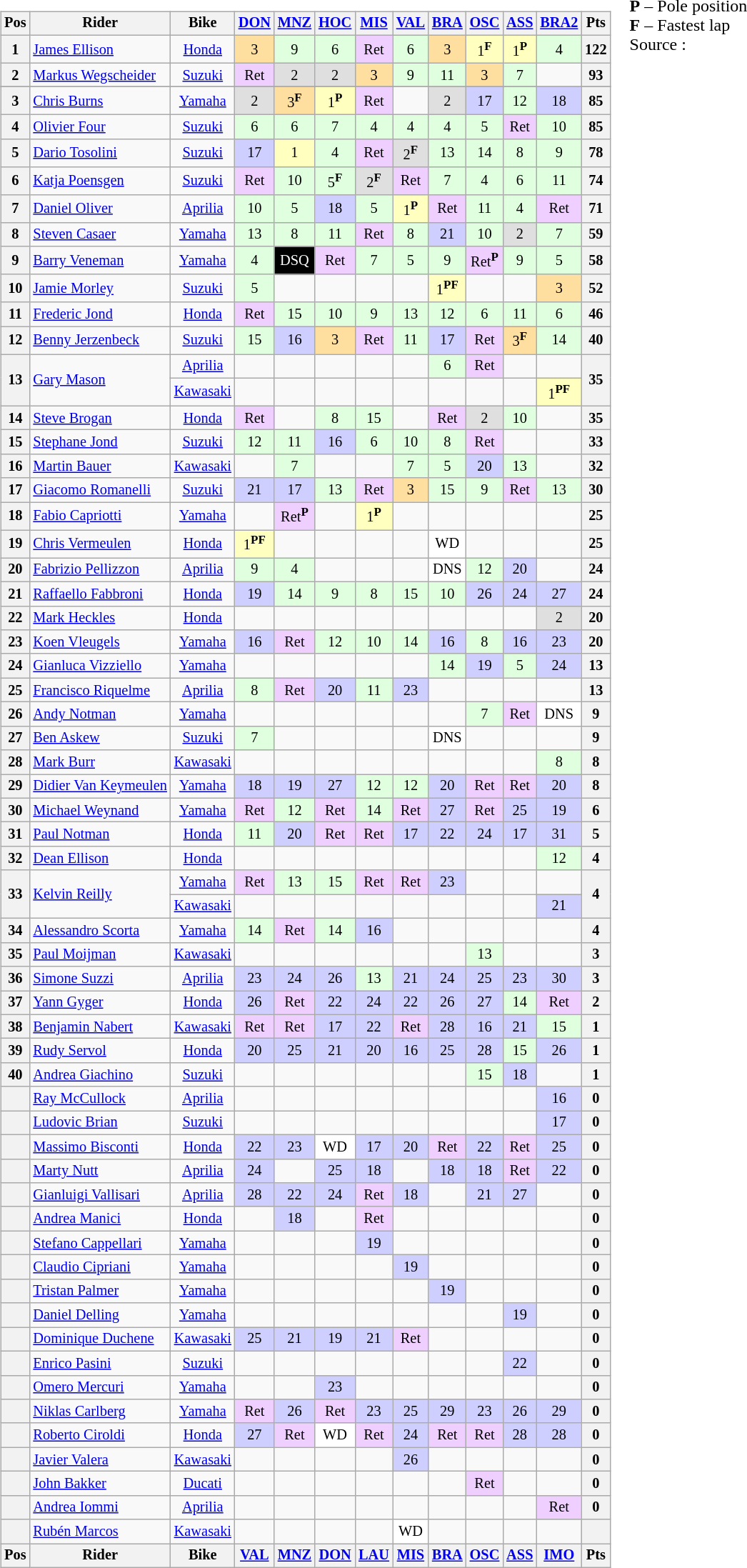<table>
<tr>
<td><br><table class="wikitable" style="font-size: 85%; text-align: center">
<tr valign=top>
<th valign=middle>Pos</th>
<th valign=middle>Rider</th>
<th valign=middle>Bike</th>
<th><a href='#'>DON</a><br></th>
<th><a href='#'>MNZ</a><br></th>
<th><a href='#'>HOC</a><br></th>
<th><a href='#'>MIS</a><br></th>
<th><a href='#'>VAL</a><br></th>
<th><a href='#'>BRA</a><br></th>
<th><a href='#'>OSC</a><br></th>
<th><a href='#'>ASS</a><br></th>
<th><a href='#'>BRA2</a><br></th>
<th valign=middle>Pts</th>
</tr>
<tr>
<th>1</th>
<td align="left"> <a href='#'>James Ellison</a></td>
<td><a href='#'>Honda</a></td>
<td style="background:#ffdf9f;">3</td>
<td style="background:#dfffdf;">9</td>
<td style="background:#dfffdf;">6</td>
<td style="background:#efcfff;">Ret</td>
<td style="background:#dfffdf;">6</td>
<td style="background:#ffdf9f;">3</td>
<td style="background:#ffffbf;">1<sup><strong>F</strong></sup></td>
<td style="background:#ffffbf;">1<sup><strong>P</strong></sup></td>
<td style="background:#dfffdf;">4</td>
<th>122</th>
</tr>
<tr>
<th>2</th>
<td align="left"> <a href='#'>Markus Wegscheider</a></td>
<td><a href='#'>Suzuki</a></td>
<td style="background:#efcfff;">Ret</td>
<td style="background:#dfdfdf;">2</td>
<td style="background:#dfdfdf;">2</td>
<td style="background:#ffdf9f;">3</td>
<td style="background:#dfffdf;">9</td>
<td style="background:#dfffdf;">11</td>
<td style="background:#ffdf9f;">3</td>
<td style="background:#dfffdf;">7</td>
<td></td>
<th>93</th>
</tr>
<tr>
</tr>
<tr>
<th>3</th>
<td align="left"> <a href='#'>Chris Burns</a></td>
<td><a href='#'>Yamaha</a></td>
<td style="background:#dfdfdf;">2</td>
<td style="background:#ffdf9f;">3<sup><strong>F</strong></sup></td>
<td style="background:#ffffbf;">1<sup><strong>P</strong></sup></td>
<td style="background:#efcfff;">Ret</td>
<td></td>
<td style="background:#dfdfdf;">2</td>
<td style="background:#cfcfff;">17</td>
<td style="background:#dfffdf;">12</td>
<td style="background:#cfcfff;">18</td>
<th>85</th>
</tr>
<tr>
<th>4</th>
<td align="left"> <a href='#'>Olivier Four</a></td>
<td><a href='#'>Suzuki</a></td>
<td style="background:#dfffdf;">6</td>
<td style="background:#dfffdf;">6</td>
<td style="background:#dfffdf;">7</td>
<td style="background:#dfffdf;">4</td>
<td style="background:#dfffdf;">4</td>
<td style="background:#dfffdf;">4</td>
<td style="background:#dfffdf;">5</td>
<td style="background:#efcfff;">Ret</td>
<td style="background:#dfffdf;">10</td>
<th>85</th>
</tr>
<tr>
<th>5</th>
<td align="left"> <a href='#'>Dario Tosolini</a></td>
<td><a href='#'>Suzuki</a></td>
<td style="background:#cfcfff;">17</td>
<td style="background:#ffffbf;">1</td>
<td style="background:#dfffdf;">4</td>
<td style="background:#efcfff;">Ret</td>
<td style="background:#dfdfdf;">2<sup><strong>F</strong></sup></td>
<td style="background:#dfffdf;">13</td>
<td style="background:#dfffdf;">14</td>
<td style="background:#dfffdf;">8</td>
<td style="background:#dfffdf;">9</td>
<th>78</th>
</tr>
<tr>
<th>6</th>
<td align="left"> <a href='#'>Katja Poensgen</a></td>
<td><a href='#'>Suzuki</a></td>
<td style="background:#efcfff;">Ret</td>
<td style="background:#dfffdf;">10</td>
<td style="background:#dfffdf;">5<sup><strong>F</strong></sup></td>
<td style="background:#dfdfdf;">2<sup><strong>F</strong></sup></td>
<td style="background:#efcfff;">Ret</td>
<td style="background:#dfffdf;">7</td>
<td style="background:#dfffdf;">4</td>
<td style="background:#dfffdf;">6</td>
<td style="background:#dfffdf;">11</td>
<th>74</th>
</tr>
<tr>
<th>7</th>
<td align="left"> <a href='#'>Daniel Oliver</a></td>
<td><a href='#'>Aprilia</a></td>
<td style="background:#dfffdf;">10</td>
<td style="background:#dfffdf;">5</td>
<td style="background:#cfcfff;">18</td>
<td style="background:#dfffdf;">5</td>
<td style="background:#ffffbf;">1<sup><strong>P</strong></sup></td>
<td style="background:#efcfff;">Ret</td>
<td style="background:#dfffdf;">11</td>
<td style="background:#dfffdf;">4</td>
<td style="background:#efcfff;">Ret</td>
<th>71</th>
</tr>
<tr>
<th>8</th>
<td align="left"> <a href='#'>Steven Casaer</a></td>
<td><a href='#'>Yamaha</a></td>
<td style="background:#dfffdf;">13</td>
<td style="background:#dfffdf;">8</td>
<td style="background:#dfffdf;">11</td>
<td style="background:#efcfff;">Ret</td>
<td style="background:#dfffdf;">8</td>
<td style="background:#cfcfff;">21</td>
<td style="background:#dfffdf;">10</td>
<td style="background:#dfdfdf;">2</td>
<td style="background:#dfffdf;">7</td>
<th>59</th>
</tr>
<tr>
<th>9</th>
<td align="left"> <a href='#'>Barry Veneman</a></td>
<td><a href='#'>Yamaha</a></td>
<td style="background:#dfffdf;">4</td>
<td style="background:black;color:white;">DSQ</td>
<td style="background:#efcfff;">Ret</td>
<td style="background:#dfffdf;">7</td>
<td style="background:#dfffdf;">5</td>
<td style="background:#dfffdf;">9</td>
<td style="background:#efcfff;">Ret<sup><strong>P</strong></sup></td>
<td style="background:#dfffdf;">9</td>
<td style="background:#dfffdf;">5</td>
<th>58</th>
</tr>
<tr>
<th>10</th>
<td align="left"> <a href='#'>Jamie Morley</a></td>
<td><a href='#'>Suzuki</a></td>
<td style="background:#dfffdf;">5</td>
<td></td>
<td></td>
<td></td>
<td></td>
<td style="background:#ffffbf;">1<sup><strong>PF</strong></sup></td>
<td></td>
<td></td>
<td style="background:#ffdf9f;">3</td>
<th>52</th>
</tr>
<tr>
<th>11</th>
<td align="left"> <a href='#'>Frederic Jond</a></td>
<td><a href='#'>Honda</a></td>
<td style="background:#efcfff;">Ret</td>
<td style="background:#dfffdf;">15</td>
<td style="background:#dfffdf;">10</td>
<td style="background:#dfffdf;">9</td>
<td style="background:#dfffdf;">13</td>
<td style="background:#dfffdf;">12</td>
<td style="background:#dfffdf;">6</td>
<td style="background:#dfffdf;">11</td>
<td style="background:#dfffdf;">6</td>
<th>46</th>
</tr>
<tr>
<th>12</th>
<td align="left"> <a href='#'>Benny Jerzenbeck</a></td>
<td><a href='#'>Suzuki</a></td>
<td style="background:#dfffdf;">15</td>
<td style="background:#cfcfff;">16</td>
<td style="background:#ffdf9f;">3</td>
<td style="background:#efcfff;">Ret</td>
<td style="background:#dfffdf;">11</td>
<td style="background:#cfcfff;">17</td>
<td style="background:#efcfff;">Ret</td>
<td style="background:#ffdf9f;">3<sup><strong>F</strong></sup></td>
<td style="background:#dfffdf;">14</td>
<th>40</th>
</tr>
<tr>
<th rowspan="2">13</th>
<td rowspan="2" align="left"> <a href='#'>Gary Mason</a></td>
<td><a href='#'>Aprilia</a></td>
<td></td>
<td></td>
<td></td>
<td></td>
<td></td>
<td style="background:#dfffdf;">6</td>
<td style="background:#efcfff;">Ret</td>
<td></td>
<td></td>
<th rowspan="2">35</th>
</tr>
<tr>
<td><a href='#'>Kawasaki</a></td>
<td></td>
<td></td>
<td></td>
<td></td>
<td></td>
<td></td>
<td></td>
<td></td>
<td style="background:#ffffbf;">1<sup><strong>PF</strong></sup></td>
</tr>
<tr>
<th>14</th>
<td align="left"> <a href='#'>Steve Brogan</a></td>
<td><a href='#'>Honda</a></td>
<td style="background:#efcfff;">Ret</td>
<td></td>
<td style="background:#dfffdf;">8</td>
<td style="background:#dfffdf;">15</td>
<td></td>
<td style="background:#efcfff;">Ret</td>
<td style="background:#dfdfdf;">2</td>
<td style="background:#dfffdf;">10</td>
<td></td>
<th>35</th>
</tr>
<tr>
<th>15</th>
<td align="left"> <a href='#'>Stephane Jond</a></td>
<td><a href='#'>Suzuki</a></td>
<td style="background:#dfffdf;">12</td>
<td style="background:#dfffdf;">11</td>
<td style="background:#cfcfff;">16</td>
<td style="background:#dfffdf;">6</td>
<td style="background:#dfffdf;">10</td>
<td style="background:#dfffdf;">8</td>
<td style="background:#efcfff;">Ret</td>
<td></td>
<td></td>
<th>33</th>
</tr>
<tr>
<th>16</th>
<td align="left"> <a href='#'>Martin Bauer</a></td>
<td><a href='#'>Kawasaki</a></td>
<td></td>
<td style="background:#dfffdf;">7</td>
<td></td>
<td></td>
<td style="background:#dfffdf;">7</td>
<td style="background:#dfffdf;">5</td>
<td style="background:#cfcfff;">20</td>
<td style="background:#dfffdf;">13</td>
<td></td>
<th>32</th>
</tr>
<tr>
<th>17</th>
<td align="left"> <a href='#'>Giacomo Romanelli</a></td>
<td><a href='#'>Suzuki</a></td>
<td style="background:#cfcfff;">21</td>
<td style="background:#cfcfff;">17</td>
<td style="background:#dfffdf;">13</td>
<td style="background:#efcfff;">Ret</td>
<td style="background:#ffdf9f;">3</td>
<td style="background:#dfffdf;">15</td>
<td style="background:#dfffdf;">9</td>
<td style="background:#efcfff;">Ret</td>
<td style="background:#dfffdf;">13</td>
<th>30</th>
</tr>
<tr>
<th>18</th>
<td align="left"> <a href='#'>Fabio Capriotti</a></td>
<td><a href='#'>Yamaha</a></td>
<td></td>
<td style="background:#efcfff;">Ret<sup><strong>P</strong></sup></td>
<td></td>
<td style="background:#ffffbf;">1<sup><strong>P</strong></sup></td>
<td></td>
<td></td>
<td></td>
<td></td>
<td></td>
<th>25</th>
</tr>
<tr>
<th>19</th>
<td align="left"> <a href='#'>Chris Vermeulen</a></td>
<td><a href='#'>Honda</a></td>
<td style="background:#ffffbf;">1<sup><strong>PF</strong></sup></td>
<td></td>
<td></td>
<td></td>
<td></td>
<td style="background:#ffffff;">WD</td>
<td></td>
<td></td>
<td></td>
<th>25</th>
</tr>
<tr>
<th>20</th>
<td align="left"> <a href='#'>Fabrizio Pellizzon</a></td>
<td><a href='#'>Aprilia</a></td>
<td style="background:#dfffdf;">9</td>
<td style="background:#dfffdf;">4</td>
<td></td>
<td></td>
<td></td>
<td style="background:#ffffff;">DNS</td>
<td style="background:#dfffdf;">12</td>
<td style="background:#cfcfff;">20</td>
<td></td>
<th>24</th>
</tr>
<tr>
<th>21</th>
<td align="left"> <a href='#'>Raffaello Fabbroni</a></td>
<td><a href='#'>Honda</a></td>
<td style="background:#cfcfff;">19</td>
<td style="background:#dfffdf;">14</td>
<td style="background:#dfffdf;">9</td>
<td style="background:#dfffdf;">8</td>
<td style="background:#dfffdf;">15</td>
<td style="background:#dfffdf;">10</td>
<td style="background:#cfcfff;">26</td>
<td style="background:#cfcfff;">24</td>
<td style="background:#cfcfff;">27</td>
<th>24</th>
</tr>
<tr>
<th>22</th>
<td align="left"> <a href='#'>Mark Heckles</a></td>
<td><a href='#'>Honda</a></td>
<td></td>
<td></td>
<td></td>
<td></td>
<td></td>
<td></td>
<td></td>
<td></td>
<td style="background:#dfdfdf;">2</td>
<th>20</th>
</tr>
<tr>
<th>23</th>
<td align="left"> <a href='#'>Koen Vleugels</a></td>
<td><a href='#'>Yamaha</a></td>
<td style="background:#cfcfff;">16</td>
<td style="background:#efcfff;">Ret</td>
<td style="background:#dfffdf;">12</td>
<td style="background:#dfffdf;">10</td>
<td style="background:#dfffdf;">14</td>
<td style="background:#cfcfff;">16</td>
<td style="background:#dfffdf;">8</td>
<td style="background:#cfcfff;">16</td>
<td style="background:#cfcfff;">23</td>
<th>20</th>
</tr>
<tr>
<th>24</th>
<td align="left"> <a href='#'>Gianluca Vizziello</a></td>
<td><a href='#'>Yamaha</a></td>
<td></td>
<td></td>
<td></td>
<td></td>
<td></td>
<td style="background:#dfffdf;">14</td>
<td style="background:#cfcfff;">19</td>
<td style="background:#dfffdf;">5</td>
<td style="background:#cfcfff;">24</td>
<th>13</th>
</tr>
<tr>
<th>25</th>
<td align="left"> <a href='#'>Francisco Riquelme</a></td>
<td><a href='#'>Aprilia</a></td>
<td style="background:#dfffdf;">8</td>
<td style="background:#efcfff;">Ret</td>
<td style="background:#cfcfff;">20</td>
<td style="background:#dfffdf;">11</td>
<td style="background:#cfcfff;">23</td>
<td></td>
<td></td>
<td></td>
<td></td>
<th>13</th>
</tr>
<tr>
<th>26</th>
<td align="left"> <a href='#'>Andy Notman</a></td>
<td><a href='#'>Yamaha</a></td>
<td></td>
<td></td>
<td></td>
<td></td>
<td></td>
<td></td>
<td style="background:#dfffdf;">7</td>
<td style="background:#efcfff;">Ret</td>
<td style="background:#ffffff;">DNS</td>
<th>9</th>
</tr>
<tr>
<th>27</th>
<td align="left"> <a href='#'>Ben Askew</a></td>
<td><a href='#'>Suzuki</a></td>
<td style="background:#dfffdf;">7</td>
<td></td>
<td></td>
<td></td>
<td></td>
<td style="background:#ffffff;">DNS</td>
<td></td>
<td></td>
<td></td>
<th>9</th>
</tr>
<tr>
<th>28</th>
<td align="left"> <a href='#'>Mark Burr</a></td>
<td><a href='#'>Kawasaki</a></td>
<td></td>
<td></td>
<td></td>
<td></td>
<td></td>
<td></td>
<td></td>
<td></td>
<td style="background:#dfffdf;">8</td>
<th>8</th>
</tr>
<tr>
<th>29</th>
<td align="left"> <a href='#'>Didier Van Keymeulen</a></td>
<td><a href='#'>Yamaha</a></td>
<td style="background:#cfcfff;">18</td>
<td style="background:#cfcfff;">19</td>
<td style="background:#cfcfff;">27</td>
<td style="background:#dfffdf;">12</td>
<td style="background:#dfffdf;">12</td>
<td style="background:#cfcfff;">20</td>
<td style="background:#efcfff;">Ret</td>
<td style="background:#efcfff;">Ret</td>
<td style="background:#cfcfff;">20</td>
<th>8</th>
</tr>
<tr>
<th>30</th>
<td align="left"> <a href='#'>Michael Weynand</a></td>
<td><a href='#'>Yamaha</a></td>
<td style="background:#efcfff;">Ret</td>
<td style="background:#dfffdf;">12</td>
<td style="background:#efcfff;">Ret</td>
<td style="background:#dfffdf;">14</td>
<td style="background:#efcfff;">Ret</td>
<td style="background:#cfcfff;">27</td>
<td style="background:#efcfff;">Ret</td>
<td style="background:#cfcfff;">25</td>
<td style="background:#cfcfff;">19</td>
<th>6</th>
</tr>
<tr>
<th>31</th>
<td align="left"> <a href='#'>Paul Notman</a></td>
<td><a href='#'>Honda</a></td>
<td style="background:#dfffdf;">11</td>
<td style="background:#cfcfff;">20</td>
<td style="background:#efcfff;">Ret</td>
<td style="background:#efcfff;">Ret</td>
<td style="background:#cfcfff;">17</td>
<td style="background:#cfcfff;">22</td>
<td style="background:#cfcfff;">24</td>
<td style="background:#cfcfff;">17</td>
<td style="background:#cfcfff;">31</td>
<th>5</th>
</tr>
<tr>
<th>32</th>
<td align="left"> <a href='#'>Dean Ellison</a></td>
<td><a href='#'>Honda</a></td>
<td></td>
<td></td>
<td></td>
<td></td>
<td></td>
<td></td>
<td></td>
<td></td>
<td style="background:#dfffdf;">12</td>
<th>4</th>
</tr>
<tr>
<th rowspan="2">33</th>
<td rowspan="2" align="left"> <a href='#'>Kelvin Reilly</a></td>
<td><a href='#'>Yamaha</a></td>
<td style="background:#efcfff;">Ret</td>
<td style="background:#dfffdf;">13</td>
<td style="background:#dfffdf;">15</td>
<td style="background:#efcfff;">Ret</td>
<td style="background:#efcfff;">Ret</td>
<td style="background:#cfcfff;">23</td>
<td></td>
<td></td>
<td></td>
<th rowspan="2">4</th>
</tr>
<tr>
<td><a href='#'>Kawasaki</a></td>
<td></td>
<td></td>
<td></td>
<td></td>
<td></td>
<td></td>
<td></td>
<td></td>
<td style="background:#cfcfff;">21</td>
</tr>
<tr>
<th>34</th>
<td align="left"> <a href='#'>Alessandro Scorta</a></td>
<td><a href='#'>Yamaha</a></td>
<td style="background:#dfffdf;">14</td>
<td style="background:#efcfff;">Ret</td>
<td style="background:#dfffdf;">14</td>
<td style="background:#cfcfff;">16</td>
<td></td>
<td></td>
<td></td>
<td></td>
<td></td>
<th>4</th>
</tr>
<tr>
<th>35</th>
<td align="left"> <a href='#'>Paul Moijman</a></td>
<td><a href='#'>Kawasaki</a></td>
<td></td>
<td></td>
<td></td>
<td></td>
<td></td>
<td></td>
<td style="background:#dfffdf;">13</td>
<td></td>
<td></td>
<th>3</th>
</tr>
<tr>
<th>36</th>
<td align="left"> <a href='#'>Simone Suzzi</a></td>
<td><a href='#'>Aprilia</a></td>
<td style="background:#cfcfff;">23</td>
<td style="background:#cfcfff;">24</td>
<td style="background:#cfcfff;">26</td>
<td style="background:#dfffdf;">13</td>
<td style="background:#cfcfff;">21</td>
<td style="background:#cfcfff;">24</td>
<td style="background:#cfcfff;">25</td>
<td style="background:#cfcfff;">23</td>
<td style="background:#cfcfff;">30</td>
<th>3</th>
</tr>
<tr>
<th>37</th>
<td align="left"> <a href='#'>Yann Gyger</a></td>
<td><a href='#'>Honda</a></td>
<td style="background:#cfcfff;">26</td>
<td style="background:#efcfff;">Ret</td>
<td style="background:#cfcfff;">22</td>
<td style="background:#cfcfff;">24</td>
<td style="background:#cfcfff;">22</td>
<td style="background:#cfcfff;">26</td>
<td style="background:#cfcfff;">27</td>
<td style="background:#dfffdf;">14</td>
<td style="background:#efcfff;">Ret</td>
<th>2</th>
</tr>
<tr>
<th>38</th>
<td align="left"> <a href='#'>Benjamin Nabert</a></td>
<td><a href='#'>Kawasaki</a></td>
<td style="background:#efcfff;">Ret</td>
<td style="background:#efcfff;">Ret</td>
<td style="background:#cfcfff;">17</td>
<td style="background:#cfcfff;">22</td>
<td style="background:#efcfff;">Ret</td>
<td style="background:#cfcfff;">28</td>
<td style="background:#cfcfff;">16</td>
<td style="background:#cfcfff;">21</td>
<td style="background:#dfffdf;">15</td>
<th>1</th>
</tr>
<tr>
<th>39</th>
<td align="left"> <a href='#'>Rudy Servol</a></td>
<td><a href='#'>Honda</a></td>
<td style="background:#cfcfff;">20</td>
<td style="background:#cfcfff;">25</td>
<td style="background:#cfcfff;">21</td>
<td style="background:#cfcfff;">20</td>
<td style="background:#cfcfff;">16</td>
<td style="background:#cfcfff;">25</td>
<td style="background:#cfcfff;">28</td>
<td style="background:#dfffdf;">15</td>
<td style="background:#cfcfff;">26</td>
<th>1</th>
</tr>
<tr>
<th>40</th>
<td align="left"> <a href='#'>Andrea Giachino</a></td>
<td><a href='#'>Suzuki</a></td>
<td></td>
<td></td>
<td></td>
<td></td>
<td></td>
<td></td>
<td style="background:#dfffdf;">15</td>
<td style="background:#cfcfff;">18</td>
<td></td>
<th>1</th>
</tr>
<tr>
<th></th>
<td align="left"> <a href='#'>Ray McCullock</a></td>
<td><a href='#'>Aprilia</a></td>
<td></td>
<td></td>
<td></td>
<td></td>
<td></td>
<td></td>
<td></td>
<td></td>
<td style="background:#cfcfff;">16</td>
<th>0</th>
</tr>
<tr>
<th></th>
<td align="left"> <a href='#'>Ludovic Brian</a></td>
<td><a href='#'>Suzuki</a></td>
<td></td>
<td></td>
<td></td>
<td></td>
<td></td>
<td></td>
<td></td>
<td></td>
<td style="background:#cfcfff;">17</td>
<th>0</th>
</tr>
<tr>
<th></th>
<td align="left"> <a href='#'>Massimo Bisconti</a></td>
<td><a href='#'>Honda</a></td>
<td style="background:#cfcfff;">22</td>
<td style="background:#cfcfff;">23</td>
<td style="background:#ffffff;">WD</td>
<td style="background:#cfcfff;">17</td>
<td style="background:#cfcfff;">20</td>
<td style="background:#efcfff;">Ret</td>
<td style="background:#cfcfff;">22</td>
<td style="background:#efcfff;">Ret</td>
<td style="background:#cfcfff;">25</td>
<th>0</th>
</tr>
<tr>
<th></th>
<td align="left"> <a href='#'>Marty Nutt</a></td>
<td><a href='#'>Aprilia</a></td>
<td style="background:#cfcfff;">24</td>
<td></td>
<td style="background:#cfcfff;">25</td>
<td style="background:#cfcfff;">18</td>
<td></td>
<td style="background:#cfcfff;">18</td>
<td style="background:#cfcfff;">18</td>
<td style="background:#efcfff;">Ret</td>
<td style="background:#cfcfff;">22</td>
<th>0</th>
</tr>
<tr>
<th></th>
<td align="left"> <a href='#'>Gianluigi Vallisari</a></td>
<td><a href='#'>Aprilia</a></td>
<td style="background:#cfcfff;">28</td>
<td style="background:#cfcfff;">22</td>
<td style="background:#cfcfff;">24</td>
<td style="background:#efcfff;">Ret</td>
<td style="background:#cfcfff;">18</td>
<td></td>
<td style="background:#cfcfff;">21</td>
<td style="background:#cfcfff;">27</td>
<td></td>
<th>0</th>
</tr>
<tr>
<th></th>
<td align="left"> <a href='#'>Andrea Manici</a></td>
<td><a href='#'>Honda</a></td>
<td></td>
<td style="background:#cfcfff;">18</td>
<td></td>
<td style="background:#efcfff;">Ret</td>
<td></td>
<td></td>
<td></td>
<td></td>
<td></td>
<th>0</th>
</tr>
<tr>
<th></th>
<td align="left"> <a href='#'>Stefano Cappellari</a></td>
<td><a href='#'>Yamaha</a></td>
<td></td>
<td></td>
<td></td>
<td style="background:#cfcfff;">19</td>
<td></td>
<td></td>
<td></td>
<td></td>
<td></td>
<th>0</th>
</tr>
<tr>
<th></th>
<td align="left"> <a href='#'>Claudio Cipriani</a></td>
<td><a href='#'>Yamaha</a></td>
<td></td>
<td></td>
<td></td>
<td></td>
<td style="background:#cfcfff;">19</td>
<td></td>
<td></td>
<td></td>
<td></td>
<th>0</th>
</tr>
<tr>
<th></th>
<td align="left"> <a href='#'>Tristan Palmer</a></td>
<td><a href='#'>Yamaha</a></td>
<td></td>
<td></td>
<td></td>
<td></td>
<td></td>
<td style="background:#cfcfff;">19</td>
<td></td>
<td></td>
<td></td>
<th>0</th>
</tr>
<tr>
<th></th>
<td align="left"> <a href='#'>Daniel Delling</a></td>
<td><a href='#'>Yamaha</a></td>
<td></td>
<td></td>
<td></td>
<td></td>
<td></td>
<td></td>
<td></td>
<td style="background:#cfcfff;">19</td>
<td></td>
<th>0</th>
</tr>
<tr>
<th></th>
<td align="left"> <a href='#'>Dominique Duchene</a></td>
<td><a href='#'>Kawasaki</a></td>
<td style="background:#cfcfff;">25</td>
<td style="background:#cfcfff;">21</td>
<td style="background:#cfcfff;">19</td>
<td style="background:#cfcfff;">21</td>
<td style="background:#efcfff;">Ret</td>
<td></td>
<td></td>
<td></td>
<td></td>
<th>0</th>
</tr>
<tr>
<th></th>
<td align="left"> <a href='#'>Enrico Pasini</a></td>
<td><a href='#'>Suzuki</a></td>
<td></td>
<td></td>
<td></td>
<td></td>
<td></td>
<td></td>
<td></td>
<td style="background:#cfcfff;">22</td>
<td></td>
<th>0</th>
</tr>
<tr>
<th></th>
<td align="left"> <a href='#'>Omero Mercuri</a></td>
<td><a href='#'>Yamaha</a></td>
<td></td>
<td></td>
<td style="background:#cfcfff;">23</td>
<td></td>
<td></td>
<td></td>
<td></td>
<td></td>
<td></td>
<th>0</th>
</tr>
<tr>
<th></th>
<td align="left"> <a href='#'>Niklas Carlberg</a></td>
<td><a href='#'>Yamaha</a></td>
<td style="background:#efcfff;">Ret</td>
<td style="background:#cfcfff;">26</td>
<td style="background:#efcfff;">Ret</td>
<td style="background:#cfcfff;">23</td>
<td style="background:#cfcfff;">25</td>
<td style="background:#cfcfff;">29</td>
<td style="background:#cfcfff;">23</td>
<td style="background:#cfcfff;">26</td>
<td style="background:#cfcfff;">29</td>
<th>0</th>
</tr>
<tr>
<th></th>
<td align="left"> <a href='#'>Roberto Ciroldi</a></td>
<td><a href='#'>Honda</a></td>
<td style="background:#cfcfff;">27</td>
<td style="background:#efcfff;">Ret</td>
<td style="background:#ffffff;">WD</td>
<td style="background:#efcfff;">Ret</td>
<td style="background:#cfcfff;">24</td>
<td style="background:#efcfff;">Ret</td>
<td style="background:#efcfff;">Ret</td>
<td style="background:#cfcfff;">28</td>
<td style="background:#cfcfff;">28</td>
<th>0</th>
</tr>
<tr>
<th></th>
<td align="left"> <a href='#'>Javier Valera</a></td>
<td><a href='#'>Kawasaki</a></td>
<td></td>
<td></td>
<td></td>
<td></td>
<td style="background:#cfcfff;">26</td>
<td></td>
<td></td>
<td></td>
<td></td>
<th>0</th>
</tr>
<tr>
<th></th>
<td align="left"> <a href='#'>John Bakker</a></td>
<td><a href='#'>Ducati</a></td>
<td></td>
<td></td>
<td></td>
<td></td>
<td></td>
<td></td>
<td style="background:#efcfff;">Ret</td>
<td></td>
<td></td>
<th>0</th>
</tr>
<tr>
<th></th>
<td align="left"> <a href='#'>Andrea Iommi</a></td>
<td><a href='#'>Aprilia</a></td>
<td></td>
<td></td>
<td></td>
<td></td>
<td></td>
<td></td>
<td></td>
<td></td>
<td style="background:#efcfff;">Ret</td>
<th>0</th>
</tr>
<tr>
<th></th>
<td align="left"> <a href='#'>Rubén Marcos</a></td>
<td><a href='#'>Kawasaki</a></td>
<td></td>
<td></td>
<td></td>
<td></td>
<td style="background:#ffffff;">WD</td>
<td></td>
<td></td>
<td></td>
<td></td>
<th></th>
</tr>
<tr valign="top">
<th valign="middle">Pos</th>
<th valign="middle">Rider</th>
<th valign="middle">Bike</th>
<th><a href='#'>VAL</a><br></th>
<th><a href='#'>MNZ</a><br></th>
<th><a href='#'>DON</a><br></th>
<th><a href='#'>LAU</a><br></th>
<th><a href='#'>MIS</a><br></th>
<th><a href='#'>BRA</a><br></th>
<th><a href='#'>OSC</a><br></th>
<th><a href='#'>ASS</a><br></th>
<th><a href='#'>IMO</a><br></th>
<th valign="middle">Pts</th>
</tr>
</table>
</td>
<td valign="top"><br><span><strong>P</strong> – Pole position<br><strong>F</strong> – Fastest lap</span><br>Source : </td>
</tr>
</table>
